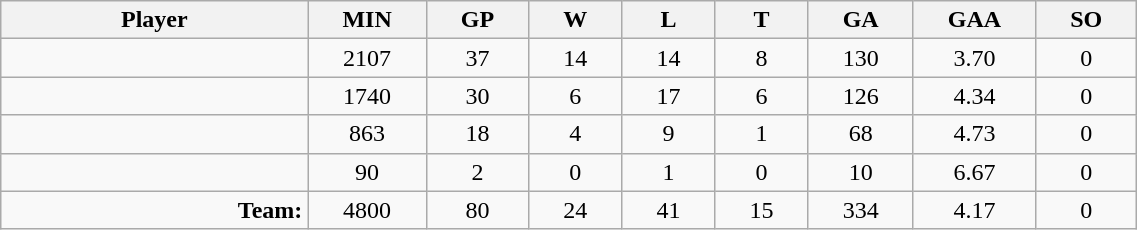<table class="wikitable sortable" width="60%">
<tr>
<th bgcolor="#DDDDFF" width="10%">Player</th>
<th width="3%" bgcolor="#DDDDFF" title="Minutes played">MIN</th>
<th width="3%" bgcolor="#DDDDFF" title="Games played in">GP</th>
<th width="3%" bgcolor="#DDDDFF" title="Games played in">W</th>
<th width="3%" bgcolor="#DDDDFF"title="Games played in">L</th>
<th width="3%" bgcolor="#DDDDFF" title="Ties">T</th>
<th width="3%" bgcolor="#DDDDFF" title="Goals against">GA</th>
<th width="3%" bgcolor="#DDDDFF" title="Goals against average">GAA</th>
<th width="3%" bgcolor="#DDDDFF"title="Shut-outs">SO</th>
</tr>
<tr align="center">
<td align="right"></td>
<td>2107</td>
<td>37</td>
<td>14</td>
<td>14</td>
<td>8</td>
<td>130</td>
<td>3.70</td>
<td>0</td>
</tr>
<tr align="center">
<td align="right"></td>
<td>1740</td>
<td>30</td>
<td>6</td>
<td>17</td>
<td>6</td>
<td>126</td>
<td>4.34</td>
<td>0</td>
</tr>
<tr align="center">
<td align="right"></td>
<td>863</td>
<td>18</td>
<td>4</td>
<td>9</td>
<td>1</td>
<td>68</td>
<td>4.73</td>
<td>0</td>
</tr>
<tr align="center">
<td align="right"></td>
<td>90</td>
<td>2</td>
<td>0</td>
<td>1</td>
<td>0</td>
<td>10</td>
<td>6.67</td>
<td>0</td>
</tr>
<tr align="center">
<td align="right"><strong>Team:</strong></td>
<td>4800</td>
<td>80</td>
<td>24</td>
<td>41</td>
<td>15</td>
<td>334</td>
<td>4.17</td>
<td>0</td>
</tr>
</table>
